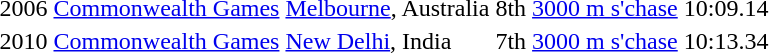<table>
<tr>
<td>2006</td>
<td><a href='#'>Commonwealth Games</a></td>
<td><a href='#'>Melbourne</a>, Australia</td>
<td>8th</td>
<td><a href='#'>3000 m s'chase</a></td>
<td>10:09.14</td>
</tr>
<tr>
<td>2010</td>
<td><a href='#'>Commonwealth Games</a></td>
<td><a href='#'>New Delhi</a>, India</td>
<td>7th</td>
<td><a href='#'>3000 m s'chase</a></td>
<td>10:13.34</td>
</tr>
</table>
